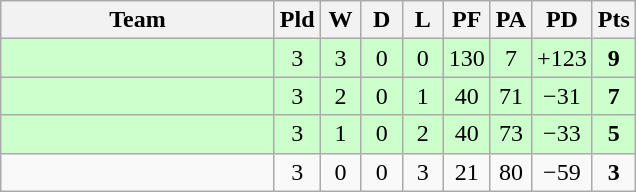<table class="wikitable" style="text-align:center;">
<tr>
<th width=175>Team</th>
<th width=20 abbr="Played">Pld</th>
<th width=20 abbr="Won">W</th>
<th width=20 abbr="Drawn">D</th>
<th width=20 abbr="Lost">L</th>
<th width=20 abbr="Points for">PF</th>
<th width=20 abbr="Points against">PA</th>
<th width=25 abbr="Points difference">PD</th>
<th width=20 abbr="Points">Pts</th>
</tr>
<tr style="background:#ccffcc">
<td align=left></td>
<td>3</td>
<td>3</td>
<td>0</td>
<td>0</td>
<td>130</td>
<td>7</td>
<td>+123</td>
<td><strong>9</strong></td>
</tr>
<tr style="background:#ccffcc">
<td align=left></td>
<td>3</td>
<td>2</td>
<td>0</td>
<td>1</td>
<td>40</td>
<td>71</td>
<td>−31</td>
<td><strong>7</strong></td>
</tr>
<tr style="background:#ccffcc">
<td align=left></td>
<td>3</td>
<td>1</td>
<td>0</td>
<td>2</td>
<td>40</td>
<td>73</td>
<td>−33</td>
<td><strong>5</strong></td>
</tr>
<tr>
<td align=left></td>
<td>3</td>
<td>0</td>
<td>0</td>
<td>3</td>
<td>21</td>
<td>80</td>
<td>−59</td>
<td><strong>3</strong></td>
</tr>
</table>
